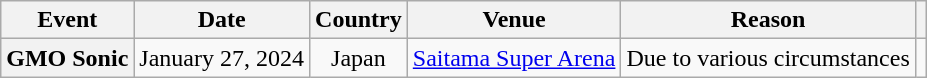<table class="wikitable">
<tr>
<th>Event</th>
<th>Date</th>
<th>Country</th>
<th>Venue</th>
<th>Reason</th>
<th scope="col" class="unsortable"></th>
</tr>
<tr>
<th scope="row">GMO Sonic</th>
<td>January 27, 2024</td>
<td style="text-align:Center">Japan</td>
<td style="text-align:Center"><a href='#'>Saitama Super Arena</a></td>
<td style="text-align:Center">Due to various circumstances</td>
<td style="text-align:Center"></td>
</tr>
</table>
